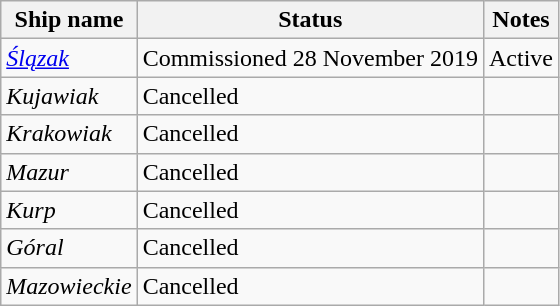<table class="wikitable">
<tr>
<th>Ship name</th>
<th>Status</th>
<th>Notes</th>
</tr>
<tr>
<td><a href='#'><em>Ślązak</em></a></td>
<td>Commissioned 28 November 2019</td>
<td>Active</td>
</tr>
<tr>
<td><em>Kujawiak</em></td>
<td>Cancelled</td>
<td></td>
</tr>
<tr>
<td><em>Krakowiak</em></td>
<td>Cancelled</td>
<td></td>
</tr>
<tr>
<td><em>Mazur</em></td>
<td>Cancelled</td>
<td></td>
</tr>
<tr>
<td><em>Kurp</em></td>
<td>Cancelled</td>
<td></td>
</tr>
<tr>
<td><em>Góral </em></td>
<td>Cancelled</td>
<td></td>
</tr>
<tr>
<td><em>Mazowieckie</em></td>
<td>Cancelled</td>
<td></td>
</tr>
</table>
